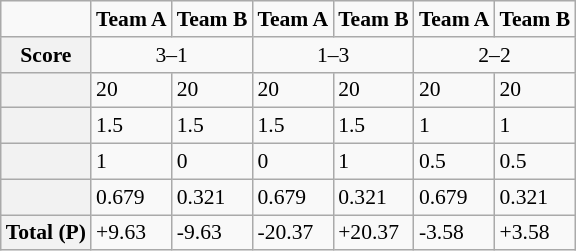<table class="wikitable" style="font-size: 90%;">
<tr>
<td></td>
<td><strong>Team A</strong></td>
<td><strong>Team B</strong></td>
<td><strong>Team A</strong></td>
<td><strong>Team B</strong></td>
<td><strong>Team A</strong></td>
<td><strong>Team B</strong></td>
</tr>
<tr>
<th>Score</th>
<td colspan="2" style="text-align: center;">3–1</td>
<td colspan="2" style="text-align: center;">1–3</td>
<td colspan="2" style="text-align: center;">2–2</td>
</tr>
<tr>
<th><strong></strong></th>
<td>20</td>
<td>20</td>
<td>20</td>
<td>20</td>
<td>20</td>
<td>20</td>
</tr>
<tr>
<th><strong></strong></th>
<td>1.5</td>
<td>1.5</td>
<td>1.5</td>
<td>1.5</td>
<td>1</td>
<td>1</td>
</tr>
<tr>
<th><strong></strong></th>
<td>1</td>
<td>0</td>
<td>0</td>
<td>1</td>
<td>0.5</td>
<td>0.5</td>
</tr>
<tr>
<th><strong></strong></th>
<td>0.679</td>
<td>0.321</td>
<td>0.679</td>
<td>0.321</td>
<td>0.679</td>
<td>0.321</td>
</tr>
<tr>
<th>Total (P)</th>
<td>+9.63</td>
<td>-9.63</td>
<td>-20.37</td>
<td>+20.37</td>
<td>-3.58</td>
<td>+3.58</td>
</tr>
</table>
